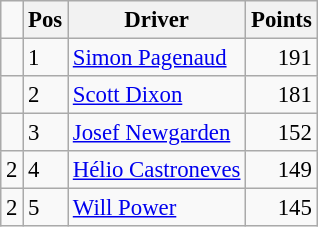<table class="wikitable" style="font-size: 95%;">
<tr>
<td></td>
<th>Pos</th>
<th>Driver</th>
<th>Points</th>
</tr>
<tr>
<td align="left"></td>
<td>1</td>
<td> <a href='#'>Simon Pagenaud</a></td>
<td align="right">191</td>
</tr>
<tr>
<td align="left"></td>
<td>2</td>
<td> <a href='#'>Scott Dixon</a></td>
<td align="right">181</td>
</tr>
<tr>
<td align="left"></td>
<td>3</td>
<td> <a href='#'>Josef Newgarden</a></td>
<td align="right">152</td>
</tr>
<tr>
<td align="left"> 2</td>
<td>4</td>
<td> <a href='#'>Hélio Castroneves</a></td>
<td align="right">149</td>
</tr>
<tr>
<td align="left"> 2</td>
<td>5</td>
<td> <a href='#'>Will Power</a></td>
<td align="right">145</td>
</tr>
</table>
